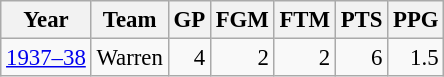<table class="wikitable sortable" style="font-size:95%; text-align:right;">
<tr>
<th>Year</th>
<th>Team</th>
<th>GP</th>
<th>FGM</th>
<th>FTM</th>
<th>PTS</th>
<th>PPG</th>
</tr>
<tr>
<td style="text-align:left;"><a href='#'>1937–38</a></td>
<td style="text-align:left;">Warren</td>
<td>4</td>
<td>2</td>
<td>2</td>
<td>6</td>
<td>1.5</td>
</tr>
</table>
